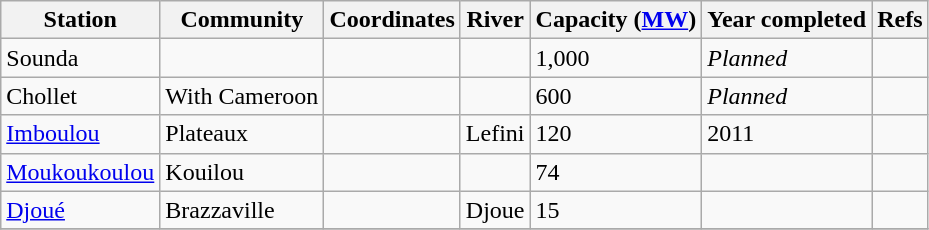<table class="wikitable sortable">
<tr>
<th>Station</th>
<th>Community</th>
<th>Coordinates</th>
<th>River</th>
<th>Capacity (<a href='#'>MW</a>)</th>
<th>Year completed</th>
<th>Refs</th>
</tr>
<tr>
<td>Sounda</td>
<td></td>
<td></td>
<td></td>
<td>1,000</td>
<td><em>Planned</em></td>
<td></td>
</tr>
<tr>
<td>Chollet</td>
<td>With Cameroon</td>
<td></td>
<td></td>
<td>600</td>
<td><em>Planned</em></td>
<td></td>
</tr>
<tr>
<td><a href='#'>Imboulou</a></td>
<td>Plateaux</td>
<td></td>
<td>Lefini</td>
<td>120</td>
<td>2011</td>
<td></td>
</tr>
<tr>
<td><a href='#'>Moukoukoulou</a></td>
<td>Kouilou</td>
<td></td>
<td></td>
<td>74</td>
<td></td>
<td></td>
</tr>
<tr>
<td><a href='#'>Djoué</a></td>
<td>Brazzaville</td>
<td></td>
<td>Djoue</td>
<td>15</td>
<td></td>
<td></td>
</tr>
<tr>
</tr>
</table>
